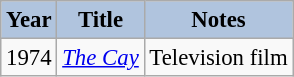<table class="wikitable" style="font-size:95%;">
<tr>
<th style="background:#B0C4DE;">Year</th>
<th style="background:#B0C4DE;">Title</th>
<th style="background:#B0C4DE;">Notes</th>
</tr>
<tr>
<td>1974</td>
<td><em><a href='#'>The Cay</a></em></td>
<td>Television film</td>
</tr>
</table>
